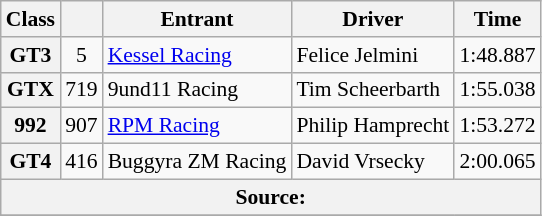<table class="wikitable" style="font-size:90%;">
<tr>
<th>Class</th>
<th></th>
<th>Entrant</th>
<th>Driver</th>
<th>Time</th>
</tr>
<tr>
<th>GT3</th>
<td style="text-align:center;">5</td>
<td> <a href='#'>Kessel Racing</a></td>
<td> Felice Jelmini</td>
<td>1:48.887</td>
</tr>
<tr>
<th>GTX</th>
<td style="text-align:center;">719</td>
<td> 9und11 Racing</td>
<td> Tim Scheerbarth</td>
<td>1:55.038</td>
</tr>
<tr>
<th>992</th>
<td style="text-align:center;">907</td>
<td> <a href='#'>RPM Racing</a></td>
<td> Philip Hamprecht</td>
<td>1:53.272</td>
</tr>
<tr>
<th>GT4</th>
<td style="text-align:center;">416</td>
<td> Buggyra ZM Racing</td>
<td> David Vrsecky</td>
<td>2:00.065</td>
</tr>
<tr>
<th colspan="6">Source:</th>
</tr>
<tr>
</tr>
</table>
